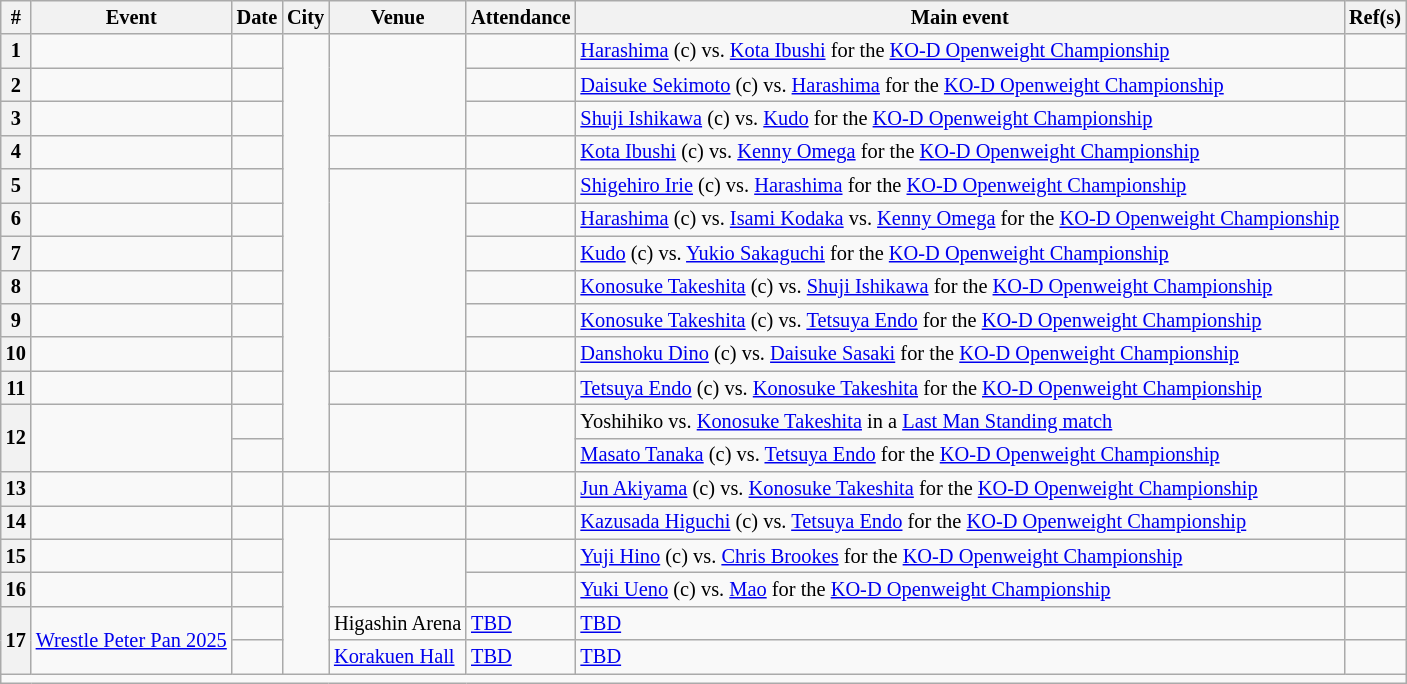<table class="wikitable sortable" style="font-size:85%; align="center">
<tr>
<th>#</th>
<th>Event</th>
<th>Date</th>
<th>City</th>
<th>Venue</th>
<th>Attendance</th>
<th>Main event</th>
<th>Ref(s)</th>
</tr>
<tr>
<th>1</th>
<td></td>
<td></td>
<td rowspan="13"></td>
<td rowspan="3"></td>
<td></td>
<td align="left"><a href='#'>Harashima</a> (c) vs. <a href='#'>Kota Ibushi</a> for the <a href='#'>KO-D Openweight Championship</a></td>
<td></td>
</tr>
<tr>
<th>2</th>
<td></td>
<td></td>
<td></td>
<td align="left"><a href='#'>Daisuke Sekimoto</a> (c) vs. <a href='#'>Harashima</a> for the <a href='#'>KO-D Openweight Championship</a></td>
<td></td>
</tr>
<tr>
<th>3</th>
<td></td>
<td></td>
<td></td>
<td align="left"><a href='#'>Shuji Ishikawa</a> (c) vs. <a href='#'>Kudo</a> for the <a href='#'>KO-D Openweight Championship</a></td>
<td></td>
</tr>
<tr>
<th>4</th>
<td></td>
<td></td>
<td></td>
<td></td>
<td align="left"><a href='#'>Kota Ibushi</a> (c) vs. <a href='#'>Kenny Omega</a> for the <a href='#'>KO-D Openweight Championship</a></td>
<td></td>
</tr>
<tr>
<th>5</th>
<td style="white-space:nowrap;"></td>
<td></td>
<td rowspan="6"></td>
<td></td>
<td align="left"><a href='#'>Shigehiro Irie</a> (c) vs. <a href='#'>Harashima</a> for the <a href='#'>KO-D Openweight Championship</a></td>
<td></td>
</tr>
<tr>
<th>6</th>
<td></td>
<td></td>
<td></td>
<td align="left"><a href='#'>Harashima</a> (c) vs. <a href='#'>Isami Kodaka</a> vs. <a href='#'>Kenny Omega</a> for the <a href='#'>KO-D Openweight Championship</a></td>
<td></td>
</tr>
<tr>
<th>7</th>
<td></td>
<td></td>
<td></td>
<td align="left"><a href='#'>Kudo</a> (c) vs. <a href='#'>Yukio Sakaguchi</a> for the <a href='#'>KO-D Openweight Championship</a></td>
<td></td>
</tr>
<tr>
<th>8</th>
<td></td>
<td></td>
<td></td>
<td align="left"><a href='#'>Konosuke Takeshita</a> (c) vs. <a href='#'>Shuji Ishikawa</a> for the <a href='#'>KO-D Openweight Championship</a></td>
<td></td>
</tr>
<tr>
<th>9</th>
<td></td>
<td></td>
<td></td>
<td align="left"><a href='#'>Konosuke Takeshita</a> (c) vs. <a href='#'>Tetsuya Endo</a> for the <a href='#'>KO-D Openweight Championship</a></td>
<td></td>
</tr>
<tr>
<th>10</th>
<td></td>
<td style="white-space:nowrap;"></td>
<td></td>
<td align="left"><a href='#'>Danshoku Dino</a> (c) vs. <a href='#'>Daisuke Sasaki</a> for the <a href='#'>KO-D Openweight Championship</a></td>
<td></td>
</tr>
<tr>
<th>11</th>
<td></td>
<td></td>
<td style="white-space:nowrap;"></td>
<td></td>
<td align="left"><a href='#'>Tetsuya Endo</a> (c) vs. <a href='#'>Konosuke Takeshita</a> for the <a href='#'>KO-D Openweight Championship</a></td>
<td></td>
</tr>
<tr>
<th rowspan="2">12</th>
<td rowspan="2"></td>
<td></td>
<td rowspan="2"></td>
<td rowspan="2"></td>
<td align="left">Yoshihiko vs. <a href='#'>Konosuke Takeshita</a> in a <a href='#'>Last Man Standing match</a></td>
<td></td>
</tr>
<tr>
<td></td>
<td align="left"><a href='#'>Masato Tanaka</a> (c) vs. <a href='#'>Tetsuya Endo</a> for the <a href='#'>KO-D Openweight Championship</a></td>
<td></td>
</tr>
<tr>
<th>13</th>
<td></td>
<td></td>
<td></td>
<td></td>
<td></td>
<td align="left"><a href='#'>Jun Akiyama</a> (c) vs. <a href='#'>Konosuke Takeshita</a> for the <a href='#'>KO-D Openweight Championship</a></td>
<td></td>
</tr>
<tr>
<th>14</th>
<td></td>
<td></td>
<td rowspan="5"></td>
<td></td>
<td></td>
<td align="left"><a href='#'>Kazusada Higuchi</a> (c) vs. <a href='#'>Tetsuya Endo</a> for the <a href='#'>KO-D Openweight Championship</a></td>
<td></td>
</tr>
<tr>
<th>15</th>
<td></td>
<td></td>
<td rowspan="2"></td>
<td></td>
<td align="left"><a href='#'>Yuji Hino</a> (c) vs. <a href='#'>Chris Brookes</a> for the <a href='#'>KO-D Openweight Championship</a></td>
<td></td>
</tr>
<tr>
<th>16</th>
<td></td>
<td></td>
<td></td>
<td align="left"><a href='#'>Yuki Ueno</a> (c) vs. <a href='#'>Mao</a> for the <a href='#'>KO-D Openweight Championship</a></td>
<td></td>
</tr>
<tr>
<th rowspan="2">17</th>
<td rowspan="2"><a href='#'>Wrestle Peter Pan 2025</a></td>
<td></td>
<td>Higashin Arena</td>
<td><a href='#'>TBD</a></td>
<td align="left"><a href='#'>TBD</a></td>
<td></td>
</tr>
<tr>
<td></td>
<td><a href='#'>Korakuen Hall</a></td>
<td><a href='#'>TBD</a></td>
<td align="left"><a href='#'>TBD</a></td>
<td></td>
</tr>
<tr>
<td colspan="8"></td>
</tr>
</table>
